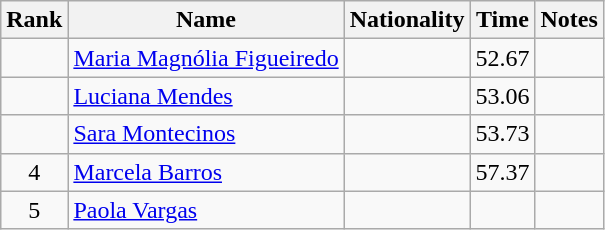<table class="wikitable sortable" style="text-align:center">
<tr>
<th>Rank</th>
<th>Name</th>
<th>Nationality</th>
<th>Time</th>
<th>Notes</th>
</tr>
<tr>
<td></td>
<td align=left><a href='#'>Maria Magnólia Figueiredo</a></td>
<td align=left></td>
<td>52.67</td>
<td></td>
</tr>
<tr>
<td></td>
<td align=left><a href='#'>Luciana Mendes</a></td>
<td align=left></td>
<td>53.06</td>
<td></td>
</tr>
<tr>
<td></td>
<td align=left><a href='#'>Sara Montecinos</a></td>
<td align=left></td>
<td>53.73</td>
<td></td>
</tr>
<tr>
<td>4</td>
<td align=left><a href='#'>Marcela Barros</a></td>
<td align=left></td>
<td>57.37</td>
<td></td>
</tr>
<tr>
<td>5</td>
<td align=left><a href='#'>Paola Vargas</a></td>
<td align=left></td>
<td></td>
<td></td>
</tr>
</table>
